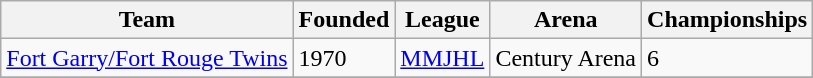<table class="wikitable">
<tr>
<th>Team</th>
<th>Founded</th>
<th>League</th>
<th>Arena</th>
<th>Championships</th>
</tr>
<tr>
<td><a href='#'>Fort Garry/Fort Rouge Twins</a></td>
<td>1970</td>
<td><a href='#'>MMJHL</a></td>
<td>Century Arena</td>
<td>6</td>
</tr>
<tr>
</tr>
</table>
